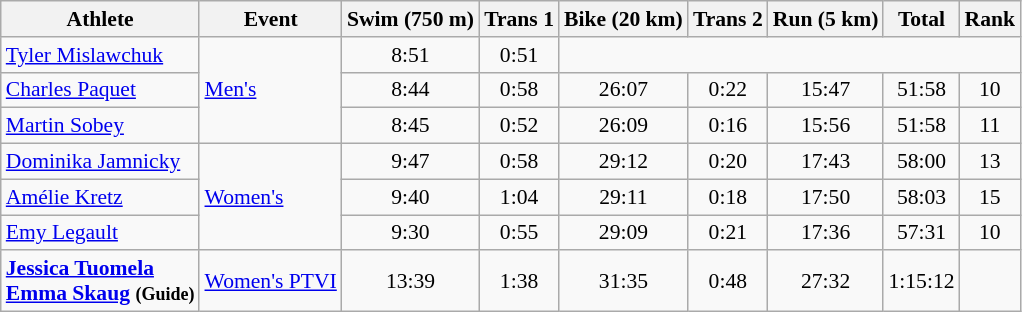<table class="wikitable" border="1" style="font-size:90%">
<tr>
<th>Athlete</th>
<th>Event</th>
<th>Swim (750 m)</th>
<th>Trans 1</th>
<th>Bike (20 km)</th>
<th>Trans 2</th>
<th>Run (5 km)</th>
<th>Total</th>
<th>Rank</th>
</tr>
<tr align=center>
<td align=left><a href='#'>Tyler Mislawchuk</a></td>
<td align=left rowspan=3><a href='#'>Men's</a></td>
<td>8:51</td>
<td>0:51</td>
<td colspan=5></td>
</tr>
<tr align=center>
<td align=left><a href='#'>Charles Paquet</a></td>
<td>8:44</td>
<td>0:58</td>
<td>26:07</td>
<td>0:22</td>
<td>15:47</td>
<td>51:58</td>
<td>10</td>
</tr>
<tr align=center>
<td align=left><a href='#'>Martin Sobey</a></td>
<td>8:45</td>
<td>0:52</td>
<td>26:09</td>
<td>0:16</td>
<td>15:56</td>
<td>51:58</td>
<td>11</td>
</tr>
<tr align=center>
<td align=left><a href='#'>Dominika Jamnicky</a></td>
<td align=left rowspan=3><a href='#'>Women's</a></td>
<td>9:47</td>
<td>0:58</td>
<td>29:12</td>
<td>0:20</td>
<td>17:43</td>
<td>58:00</td>
<td>13</td>
</tr>
<tr align=center>
<td align=left><a href='#'>Amélie Kretz</a></td>
<td>9:40</td>
<td>1:04</td>
<td>29:11</td>
<td>0:18</td>
<td>17:50</td>
<td>58:03</td>
<td>15</td>
</tr>
<tr align=center>
<td align=left><a href='#'>Emy Legault</a></td>
<td>9:30</td>
<td>0:55</td>
<td>29:09</td>
<td>0:21</td>
<td>17:36</td>
<td>57:31</td>
<td>10</td>
</tr>
<tr align=center>
<td align=left><strong><a href='#'>Jessica Tuomela</a><br><a href='#'>Emma Skaug</a> <small>(Guide)</small></strong></td>
<td align=left><a href='#'>Women's PTVI</a></td>
<td>13:39</td>
<td>1:38</td>
<td>31:35</td>
<td>0:48</td>
<td>27:32</td>
<td>1:15:12</td>
<td></td>
</tr>
</table>
